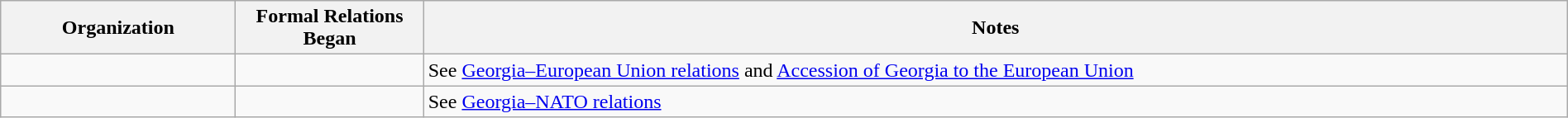<table class="wikitable sortable" border="1" style="width:100%; margin:auto;">
<tr>
<th width="15%">Organization</th>
<th width="12%">Formal Relations Began</th>
<th>Notes</th>
</tr>
<tr -valign="top">
<td></td>
<td></td>
<td>See <a href='#'>Georgia–European Union relations</a> and <a href='#'>Accession of Georgia to the European Union</a></td>
</tr>
<tr -valign="top">
<td></td>
<td></td>
<td>See <a href='#'>Georgia–NATO relations</a></td>
</tr>
</table>
